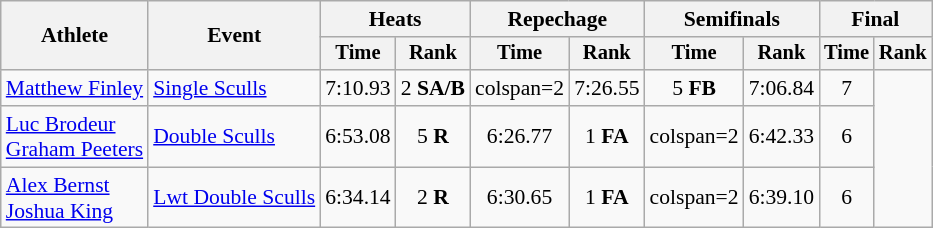<table class="wikitable" style="font-size:90%">
<tr>
<th rowspan=2>Athlete</th>
<th rowspan=2>Event</th>
<th colspan="2">Heats</th>
<th colspan="2">Repechage</th>
<th colspan="2">Semifinals</th>
<th colspan="2">Final</th>
</tr>
<tr style="font-size:95%">
<th>Time</th>
<th>Rank</th>
<th>Time</th>
<th>Rank</th>
<th>Time</th>
<th>Rank</th>
<th>Time</th>
<th>Rank</th>
</tr>
<tr align=center>
<td align=left><a href='#'>Matthew Finley</a></td>
<td align=left><a href='#'>Single Sculls</a></td>
<td>7:10.93</td>
<td>2 <strong>SA/B</strong></td>
<td>colspan=2 </td>
<td>7:26.55</td>
<td>5 <strong>FB</strong></td>
<td>7:06.84</td>
<td>7</td>
</tr>
<tr align=center>
<td align=left><a href='#'>Luc Brodeur</a><br><a href='#'>Graham Peeters</a></td>
<td align=left><a href='#'>Double Sculls</a></td>
<td>6:53.08</td>
<td>5 <strong>R</strong></td>
<td>6:26.77</td>
<td>1 <strong>FA</strong></td>
<td>colspan=2 </td>
<td>6:42.33</td>
<td>6</td>
</tr>
<tr align=center>
<td align=left><a href='#'>Alex Bernst</a><br><a href='#'>Joshua King</a></td>
<td align=left><a href='#'>Lwt Double Sculls</a></td>
<td>6:34.14</td>
<td>2 <strong>R</strong></td>
<td>6:30.65</td>
<td>1 <strong>FA</strong></td>
<td>colspan=2 </td>
<td>6:39.10</td>
<td>6</td>
</tr>
</table>
